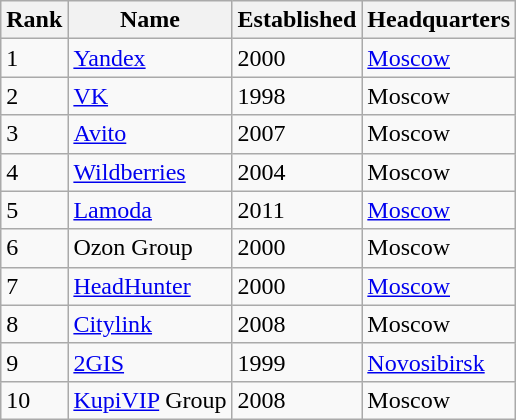<table class="wikitable sortable">
<tr>
<th>Rank</th>
<th>Name</th>
<th>Established</th>
<th>Headquarters</th>
</tr>
<tr>
<td>1</td>
<td><a href='#'>Yandex</a></td>
<td>2000</td>
<td><a href='#'>Moscow</a></td>
</tr>
<tr>
<td>2</td>
<td><a href='#'>VK</a></td>
<td>1998</td>
<td>Moscow</td>
</tr>
<tr>
<td>3</td>
<td><a href='#'>Avito</a></td>
<td>2007</td>
<td>Moscow</td>
</tr>
<tr>
<td>4</td>
<td><a href='#'>Wildberries</a></td>
<td>2004</td>
<td>Moscow</td>
</tr>
<tr>
<td>5</td>
<td><a href='#'>Lamoda</a></td>
<td>2011</td>
<td><a href='#'>Moscow</a></td>
</tr>
<tr>
<td>6</td>
<td>Ozon Group</td>
<td>2000</td>
<td>Moscow</td>
</tr>
<tr>
<td>7</td>
<td><a href='#'>HeadHunter</a></td>
<td>2000</td>
<td><a href='#'>Moscow</a></td>
</tr>
<tr>
<td>8</td>
<td><a href='#'>Citylink</a></td>
<td>2008</td>
<td>Moscow</td>
</tr>
<tr>
<td>9</td>
<td><a href='#'>2GIS</a></td>
<td>1999</td>
<td><a href='#'>Novosibirsk</a></td>
</tr>
<tr>
<td>10</td>
<td><a href='#'>KupiVIP</a> Group</td>
<td>2008</td>
<td>Moscow</td>
</tr>
</table>
